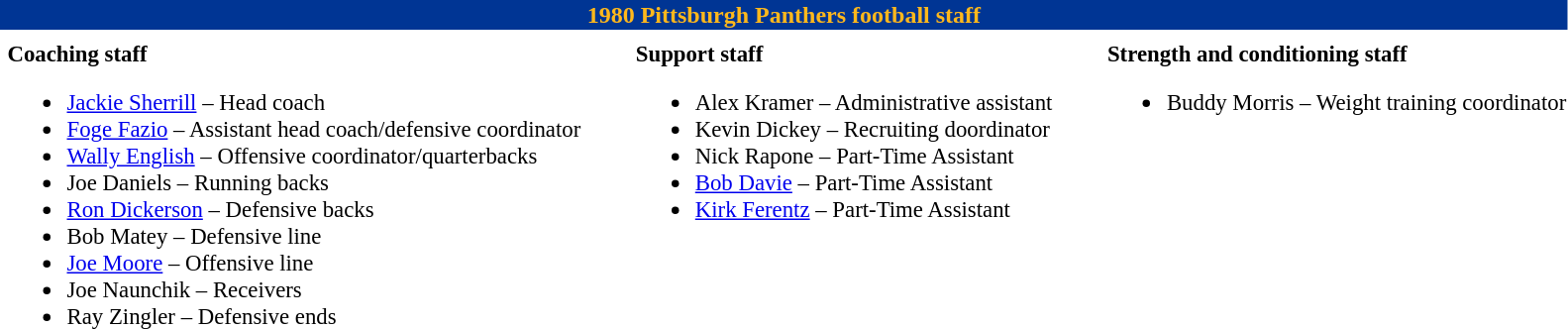<table class="toccolours" style="text-align: left;">
<tr>
<th colspan="10" style="background:#003594; color:#FFB81C; text-align: center;"><strong>1980 Pittsburgh Panthers football staff</strong></th>
</tr>
<tr>
<td colspan="10" align="right"></td>
</tr>
<tr>
<td valign="top"></td>
<td style="font-size: 95%;" valign="top"><strong>Coaching staff</strong><br><ul><li><a href='#'>Jackie Sherrill</a> – Head coach</li><li><a href='#'>Foge Fazio</a> – Assistant head coach/defensive coordinator</li><li><a href='#'>Wally English</a> – Offensive coordinator/quarterbacks</li><li>Joe Daniels – Running backs</li><li><a href='#'>Ron Dickerson</a> – Defensive backs</li><li>Bob Matey – Defensive line</li><li><a href='#'>Joe Moore</a> – Offensive line</li><li>Joe Naunchik – Receivers</li><li>Ray Zingler – Defensive ends</li></ul></td>
<td width="25"> </td>
<td valign="top"></td>
<td style="font-size: 95%;" valign="top"><strong>Support staff</strong><br><ul><li>Alex Kramer – Administrative assistant</li><li>Kevin Dickey – Recruiting doordinator</li><li>Nick Rapone – Part-Time Assistant</li><li><a href='#'>Bob Davie</a> – Part-Time Assistant</li><li><a href='#'>Kirk Ferentz</a> – Part-Time Assistant</li></ul></td>
<td width="25"> </td>
<td valign="top"></td>
<td style="font-size: 95%;" valign="top"><strong>Strength and conditioning staff</strong><br><ul><li>Buddy Morris – Weight training coordinator</li></ul></td>
</tr>
</table>
